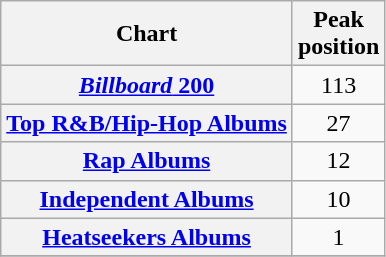<table class="wikitable plainrowheaders sortable" style="text-align:center;" border="1">
<tr>
<th scope="col">Chart</th>
<th scope="col">Peak<br>position</th>
</tr>
<tr>
<th scope="row"><a href='#'><em>Billboard</em> 200</a></th>
<td>113</td>
</tr>
<tr>
<th scope="row"><a href='#'>Top R&B/Hip-Hop Albums</a></th>
<td>27</td>
</tr>
<tr>
<th scope="row"><a href='#'>Rap Albums</a></th>
<td>12</td>
</tr>
<tr>
<th scope="row"><a href='#'>Independent Albums</a></th>
<td>10</td>
</tr>
<tr>
<th scope="row"><a href='#'>Heatseekers Albums</a></th>
<td>1</td>
</tr>
<tr>
</tr>
</table>
